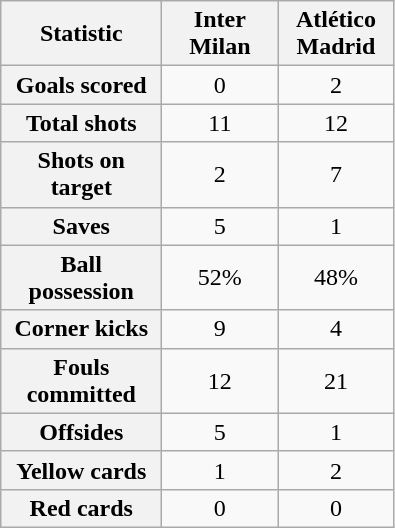<table class="wikitable plainrowheaders" style="text-align:center">
<tr>
<th scope="col" style="width:100px">Statistic</th>
<th scope="col" style="width:70px">Inter Milan</th>
<th scope="col" style="width:70px">Atlético Madrid</th>
</tr>
<tr>
<th scope=row>Goals scored</th>
<td>0</td>
<td>2</td>
</tr>
<tr>
<th scope=row>Total shots</th>
<td>11</td>
<td>12</td>
</tr>
<tr>
<th scope=row>Shots on target</th>
<td>2</td>
<td>7</td>
</tr>
<tr>
<th scope=row>Saves</th>
<td>5</td>
<td>1</td>
</tr>
<tr>
<th scope=row>Ball possession</th>
<td>52%</td>
<td>48%</td>
</tr>
<tr>
<th scope=row>Corner kicks</th>
<td>9</td>
<td>4</td>
</tr>
<tr>
<th scope=row>Fouls committed</th>
<td>12</td>
<td>21</td>
</tr>
<tr>
<th scope=row>Offsides</th>
<td>5</td>
<td>1</td>
</tr>
<tr>
<th scope=row>Yellow cards</th>
<td>1</td>
<td>2</td>
</tr>
<tr>
<th scope=row>Red cards</th>
<td>0</td>
<td>0</td>
</tr>
</table>
